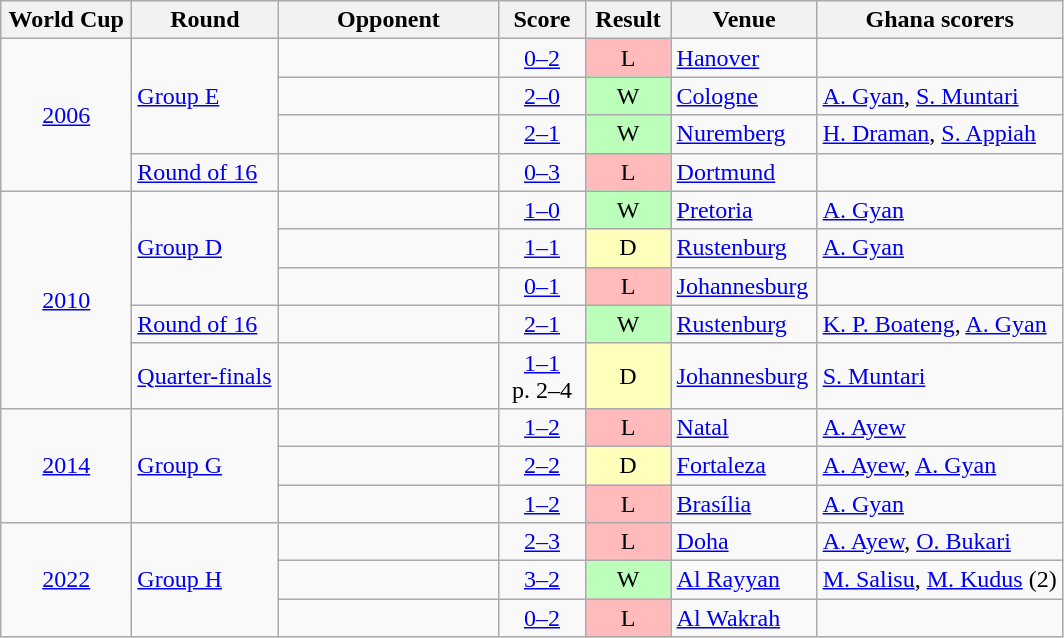<table class="wikitable sortable" style="text-align:left;">
<tr>
<th width=80>World Cup</th>
<th width=90>Round</th>
<th width=140>Opponent</th>
<th width=50>Score</th>
<th width=50>Result</th>
<th width=90>Venue</th>
<th>Ghana scorers</th>
</tr>
<tr>
<td rowspan="4" align=center><a href='#'>2006</a></td>
<td rowspan="3"><a href='#'>Group E</a></td>
<td></td>
<td align=center><a href='#'>0–2</a></td>
<td align=center bgcolor="#ffbbbb">L</td>
<td><a href='#'>Hanover</a></td>
<td></td>
</tr>
<tr>
<td></td>
<td align=center><a href='#'>2–0</a></td>
<td align=center bgcolor="#bbffbb">W</td>
<td><a href='#'>Cologne</a></td>
<td><a href='#'>A. Gyan</a>, <a href='#'>S. Muntari</a></td>
</tr>
<tr>
<td></td>
<td align=center><a href='#'>2–1</a></td>
<td align=center bgcolor="#bbffbb">W</td>
<td><a href='#'>Nuremberg</a></td>
<td><a href='#'>H. Draman</a>, <a href='#'>S. Appiah</a></td>
</tr>
<tr>
<td><a href='#'>Round of 16</a></td>
<td></td>
<td align=center><a href='#'>0–3</a></td>
<td align=center bgcolor="#ffbbbb">L</td>
<td><a href='#'>Dortmund</a></td>
<td></td>
</tr>
<tr>
<td rowspan="5" align=center><a href='#'>2010</a></td>
<td rowspan="3"><a href='#'>Group D</a></td>
<td></td>
<td align=center><a href='#'>1–0</a></td>
<td align=center bgcolor="#bbffbb">W</td>
<td><a href='#'>Pretoria</a></td>
<td><a href='#'>A. Gyan</a></td>
</tr>
<tr>
<td></td>
<td align=center><a href='#'>1–1</a></td>
<td align=center bgcolor="#ffffbb">D</td>
<td><a href='#'>Rustenburg</a></td>
<td><a href='#'>A. Gyan</a></td>
</tr>
<tr>
<td></td>
<td align=center><a href='#'>0–1</a></td>
<td align=center bgcolor="#ffbbbb">L</td>
<td><a href='#'>Johannesburg</a></td>
<td></td>
</tr>
<tr>
<td><a href='#'>Round of 16</a></td>
<td></td>
<td align=center><a href='#'>2–1</a> </td>
<td align=center bgcolor="#bbffbb">W</td>
<td><a href='#'>Rustenburg</a></td>
<td><a href='#'>K. P. Boateng</a>, <a href='#'>A. Gyan</a></td>
</tr>
<tr>
<td><a href='#'>Quarter-finals</a></td>
<td></td>
<td align=center><a href='#'>1–1</a>  p. 2–4</td>
<td align=center bgcolor="#ffffbb">D</td>
<td><a href='#'>Johannesburg</a></td>
<td><a href='#'>S. Muntari</a></td>
</tr>
<tr>
<td rowspan="3" align=center><a href='#'>2014</a></td>
<td rowspan="3"><a href='#'>Group G</a></td>
<td></td>
<td align=center><a href='#'>1–2</a></td>
<td align=center bgcolor="#ffbbbb">L</td>
<td><a href='#'>Natal</a></td>
<td><a href='#'>A. Ayew</a></td>
</tr>
<tr>
<td></td>
<td align=center><a href='#'>2–2</a></td>
<td align=center bgcolor="#ffffbb">D</td>
<td><a href='#'>Fortaleza</a></td>
<td><a href='#'>A. Ayew</a>, <a href='#'>A. Gyan</a></td>
</tr>
<tr>
<td></td>
<td align=center><a href='#'>1–2</a></td>
<td align=center bgcolor="#ffbbbb">L</td>
<td><a href='#'>Brasília</a></td>
<td><a href='#'>A. Gyan</a></td>
</tr>
<tr>
<td rowspan="3" align=center><a href='#'>2022</a></td>
<td rowspan="3"><a href='#'>Group H</a></td>
<td></td>
<td align=center><a href='#'>2–3</a></td>
<td align=center bgcolor="#ffbbbb">L</td>
<td><a href='#'>Doha</a></td>
<td><a href='#'>A. Ayew</a>, <a href='#'>O. Bukari</a></td>
</tr>
<tr>
<td></td>
<td align=center><a href='#'>3–2</a></td>
<td align=center bgcolor="#bbffbb">W</td>
<td><a href='#'>Al Rayyan</a></td>
<td><a href='#'>M. Salisu</a>, <a href='#'>M. Kudus</a> (2)</td>
</tr>
<tr>
<td></td>
<td align=center><a href='#'>0–2</a></td>
<td align=center bgcolor="#ffbbbb">L</td>
<td><a href='#'>Al Wakrah</a></td>
<td></td>
</tr>
</table>
